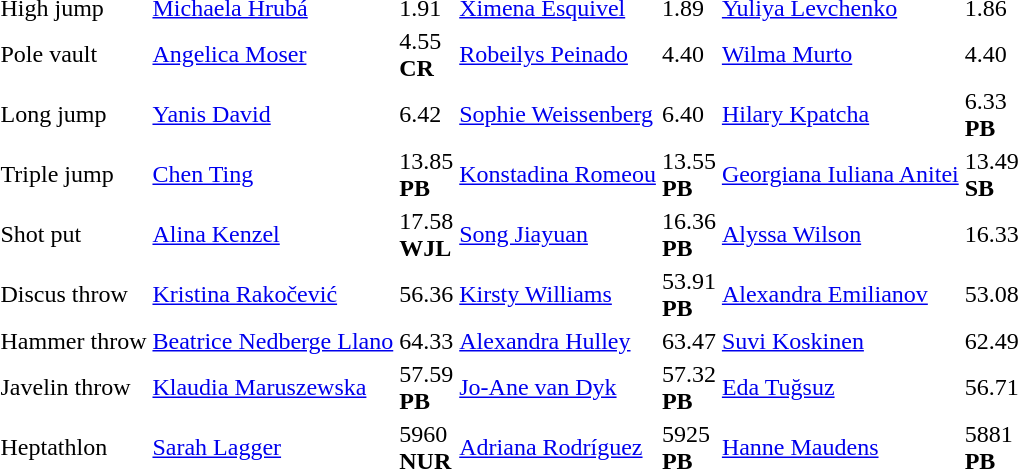<table>
<tr>
<td>High jump<br></td>
<td><a href='#'>Michaela Hrubá</a><br></td>
<td>1.91</td>
<td><a href='#'>Ximena Esquivel</a><br></td>
<td>1.89</td>
<td><a href='#'>Yuliya Levchenko</a><br></td>
<td>1.86</td>
</tr>
<tr>
<td>Pole vault<br></td>
<td><a href='#'>Angelica Moser</a><br></td>
<td>4.55 <br><strong>CR</strong></td>
<td><a href='#'>Robeilys Peinado</a><br></td>
<td>4.40</td>
<td><a href='#'>Wilma Murto</a><br></td>
<td>4.40</td>
</tr>
<tr>
<td>Long jump<br></td>
<td><a href='#'>Yanis David</a><br></td>
<td>6.42</td>
<td><a href='#'>Sophie Weissenberg</a><br></td>
<td>6.40</td>
<td><a href='#'>Hilary Kpatcha</a><br></td>
<td>6.33<br><strong>PB</strong></td>
</tr>
<tr>
<td>Triple jump<br></td>
<td><a href='#'>Chen Ting</a><br></td>
<td>13.85<br><strong>PB</strong></td>
<td><a href='#'>Konstadina Romeou</a><br></td>
<td>13.55 <br><strong>PB</strong></td>
<td><a href='#'>Georgiana Iuliana Anitei</a><br></td>
<td>13.49 <br><strong>SB</strong></td>
</tr>
<tr>
<td>Shot put<br></td>
<td><a href='#'>Alina Kenzel</a><br></td>
<td>17.58 <br><strong>WJL</strong></td>
<td><a href='#'>Song Jiayuan</a><br></td>
<td>16.36 <br><strong>PB</strong></td>
<td><a href='#'>Alyssa Wilson</a><br></td>
<td>16.33</td>
</tr>
<tr>
<td>Discus throw<br></td>
<td><a href='#'>Kristina Rakočević</a><br></td>
<td>56.36</td>
<td><a href='#'>Kirsty Williams</a><br></td>
<td>53.91 <br><strong>PB</strong></td>
<td><a href='#'>Alexandra Emilianov</a><br></td>
<td>53.08</td>
</tr>
<tr>
<td>Hammer throw<br></td>
<td><a href='#'>Beatrice Nedberge Llano</a><br></td>
<td>64.33</td>
<td><a href='#'>Alexandra Hulley</a><br></td>
<td>63.47</td>
<td><a href='#'>Suvi Koskinen</a><br></td>
<td>62.49</td>
</tr>
<tr>
<td>Javelin throw<br></td>
<td><a href='#'>Klaudia Maruszewska</a><br></td>
<td>57.59 <br><strong>PB</strong></td>
<td><a href='#'>Jo-Ane van Dyk</a><br></td>
<td>57.32 <br><strong>PB</strong></td>
<td><a href='#'>Eda Tuğsuz</a><br></td>
<td>56.71</td>
</tr>
<tr>
<td>Heptathlon<br></td>
<td><a href='#'>Sarah Lagger</a><br></td>
<td>5960 <br><strong>NUR</strong></td>
<td><a href='#'>Adriana Rodríguez</a><br></td>
<td>5925 <br><strong>PB</strong></td>
<td><a href='#'>Hanne Maudens</a><br></td>
<td>5881 <br><strong>PB</strong></td>
</tr>
</table>
